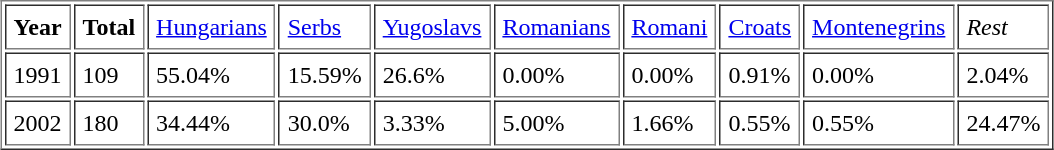<table border="1" align="center" cellpadding="5">
<tr ---->
<td align="“left”"><strong>Year</strong></td>
<td style="“font-family:Monospace;”"><strong>Total</strong></td>
<td align="“left”"><a href='#'>Hungarians</a></td>
<td align="“left”"><a href='#'>Serbs</a></td>
<td align="“left”"><a href='#'>Yugoslavs</a></td>
<td align="“left”"><a href='#'>Romanians</a></td>
<td align="“left”"><a href='#'>Romani</a></td>
<td align="“left”"><a href='#'>Croats</a></td>
<td align="“left”"><a href='#'>Montenegrins</a></td>
<td align="“left”"><em>Rest</em></td>
</tr>
<tr ---->
<td align="“left”">1991</td>
<td style="“font-family:Monospace;”">109</td>
<td align="“left”">55.04%</td>
<td align="“left”">15.59%</td>
<td align="“left”">26.6%</td>
<td align="“left”">0.00%</td>
<td align="“left”">0.00%</td>
<td align="“left”">0.91%</td>
<td align="“left”">0.00%</td>
<td align="“left”">2.04%</td>
</tr>
<tr ---->
<td align="“left”">2002</td>
<td style="“font-family:Monospace;”">180</td>
<td align="“left”">34.44%</td>
<td align="“left”">30.0%</td>
<td align="“left”">3.33%</td>
<td align="“left”">5.00%</td>
<td align="“left”">1.66%</td>
<td align="“left”">0.55%</td>
<td align="“left”">0.55%</td>
<td align="“left”">24.47%</td>
</tr>
</table>
